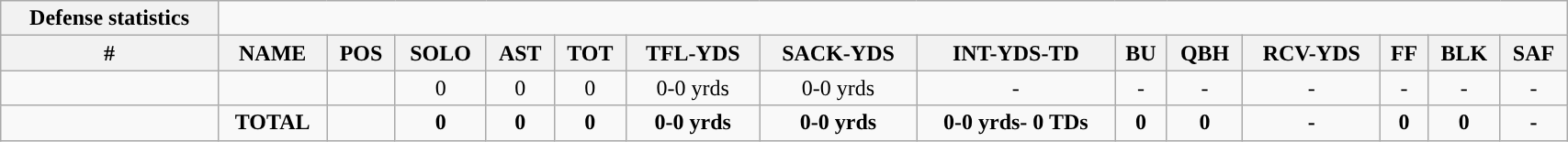<table class="wikitable collapsible collapsed" style="width:90%; text-align:center;">
<tr>
<th style="text-align:center; ">Defense statistics</th>
</tr>
<tr>
<th>#</th>
<th>NAME</th>
<th>POS</th>
<th>SOLO</th>
<th>AST</th>
<th>TOT</th>
<th>TFL-YDS</th>
<th>SACK-YDS</th>
<th>INT-YDS-TD</th>
<th>BU</th>
<th>QBH</th>
<th>RCV-YDS</th>
<th>FF</th>
<th>BLK</th>
<th>SAF</th>
</tr>
<tr>
<td></td>
<td></td>
<td></td>
<td>0</td>
<td>0</td>
<td>0</td>
<td>0-0 yrds</td>
<td>0-0 yrds</td>
<td>-</td>
<td>-</td>
<td>-</td>
<td>-</td>
<td>-</td>
<td>-</td>
<td>-</td>
</tr>
<tr>
<td></td>
<td><strong>TOTAL</strong></td>
<td></td>
<td><strong>0</strong></td>
<td><strong>0</strong></td>
<td><strong>0</strong></td>
<td><strong>0-0 yrds</strong></td>
<td><strong>0-0 yrds</strong></td>
<td><strong>0-0 yrds- 0 TDs</strong></td>
<td><strong>0</strong></td>
<td><strong>0</strong></td>
<td><strong>-</strong></td>
<td><strong>0</strong></td>
<td><strong>0</strong></td>
<td><strong>-</strong></td>
</tr>
</table>
